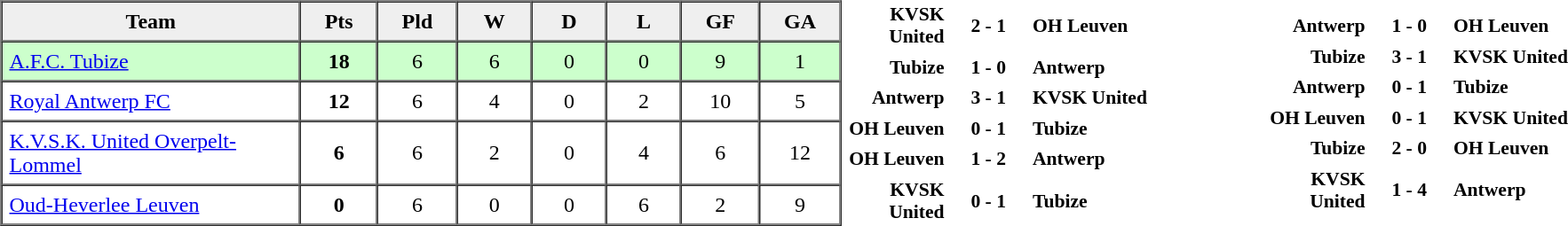<table cellpadding="0" cellspacing="0" width="100%">
<tr ---->
<td width="50%"><br><table border="1" cellspacing="0" cellpadding="5">
<tr ---- align="center">
<th bgcolor="#efefef" width="20%">Team</th>
<th bgcolor="#efefef" width="5%">Pts</th>
<th bgcolor="#efefef" width="5%">Pld</th>
<th bgcolor="#efefef" width="5%">W</th>
<th bgcolor="#efefef" width="5%">D</th>
<th bgcolor="#efefef" width="5%">L</th>
<th bgcolor="#efefef" width="5%">GF</th>
<th bgcolor="#efefef" width="5%">GA</th>
</tr>
<tr ---- align="center" bgcolor="ccffcc">
<td align="left"><a href='#'>A.F.C. Tubize</a></td>
<td><strong>18</strong></td>
<td>6</td>
<td>6</td>
<td>0</td>
<td>0</td>
<td>9</td>
<td>1</td>
</tr>
<tr ---- align="center">
<td align="left"><a href='#'>Royal Antwerp FC</a></td>
<td><strong>12</strong></td>
<td>6</td>
<td>4</td>
<td>0</td>
<td>2</td>
<td>10</td>
<td>5</td>
</tr>
<tr ---- align="center">
<td align="left"><a href='#'>K.V.S.K. United Overpelt-Lommel</a></td>
<td><strong>6</strong></td>
<td>6</td>
<td>2</td>
<td>0</td>
<td>4</td>
<td>6</td>
<td>12</td>
</tr>
<tr ---- align="center">
<td align="left"><a href='#'>Oud-Heverlee Leuven</a></td>
<td><strong>0</strong></td>
<td>6</td>
<td>0</td>
<td>0</td>
<td>6</td>
<td>2</td>
<td>9</td>
</tr>
</table>
</td>
<td width="25%"><br><table cellpadding="2" style="font-size:90%" align="center">
<tr ---->
<td width="25%" align="right"><strong>KVSK United</strong></td>
<td align="center"><strong>2 - 1</strong></td>
<td><strong>OH Leuven</strong></td>
</tr>
<tr ---->
<td width="25%" align="right"><strong>Tubize</strong></td>
<td align="center"><strong>1 - 0</strong></td>
<td><strong>Antwerp</strong></td>
</tr>
<tr ---->
<td width="25%" align="right"><strong>Antwerp</strong></td>
<td align="center"><strong>3 - 1</strong></td>
<td><strong>KVSK United</strong></td>
</tr>
<tr ---->
<td width="25%" align="right"><strong>OH Leuven</strong></td>
<td align="center"><strong>0 - 1</strong></td>
<td><strong>Tubize</strong></td>
</tr>
<tr ---->
<td width="25%" align="right"><strong>OH Leuven</strong></td>
<td align="center"><strong>1 - 2</strong></td>
<td><strong>Antwerp</strong></td>
</tr>
<tr ---->
<td width="25%" align="right"><strong>KVSK United</strong></td>
<td align="center"><strong>0 - 1</strong></td>
<td><strong>Tubize</strong></td>
</tr>
</table>
</td>
<td width="25%"><br><table cellpadding="2" style="font-size:90%" align="center">
<tr ---->
<td width="25%" align="right"><strong>Antwerp</strong></td>
<td align="center"><strong>1 - 0</strong></td>
<td><strong>OH Leuven</strong></td>
</tr>
<tr ---->
<td width="25%" align="right"><strong>Tubize</strong></td>
<td align="center"><strong>3 - 1</strong></td>
<td><strong>KVSK United</strong></td>
</tr>
<tr ---->
<td width="25%" align="right"><strong>Antwerp</strong></td>
<td align="center"><strong>0 - 1</strong></td>
<td><strong>Tubize</strong></td>
</tr>
<tr ---->
<td width="25%" align="right"><strong>OH Leuven</strong></td>
<td align="center"><strong>0 - 1</strong></td>
<td><strong>KVSK United</strong></td>
</tr>
<tr ---->
<td width="25%" align="right"><strong>Tubize</strong></td>
<td align="center"><strong>2 - 0</strong></td>
<td><strong>OH Leuven</strong></td>
</tr>
<tr ---->
<td width="25%" align="right"><strong>KVSK United</strong></td>
<td align="center"><strong>1 - 4</strong></td>
<td><strong>Antwerp</strong></td>
</tr>
</table>
</td>
</tr>
</table>
